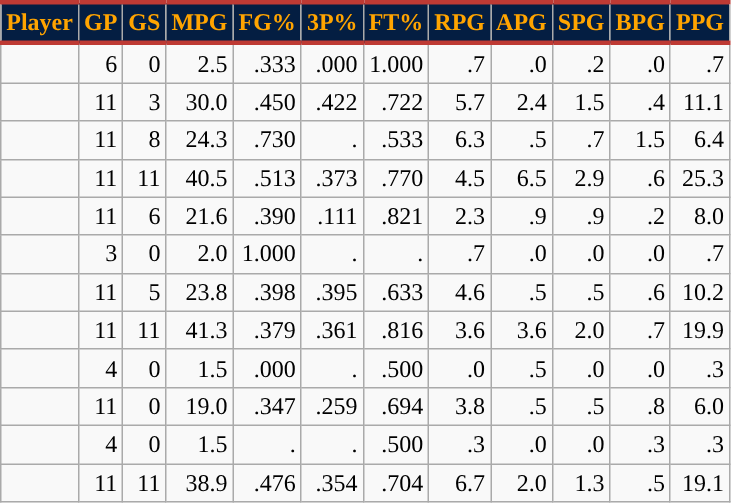<table class="wikitable sortable" style="text-align:right;">
<tr>
<th style="background:#041E42; color:#FFA400; border-top:#BE3A34 3px solid; border-bottom:#BE3A34 3px solid;">Player</th>
<th style="background:#041E42; color:#FFA400; border-top:#BE3A34 3px solid; border-bottom:#BE3A34 3px solid;">GP</th>
<th style="background:#041E42; color:#FFA400; border-top:#BE3A34 3px solid; border-bottom:#BE3A34 3px solid;">GS</th>
<th style="background:#041E42; color:#FFA400; border-top:#BE3A34 3px solid; border-bottom:#BE3A34 3px solid;">MPG</th>
<th style="background:#041E42; color:#FFA400; border-top:#BE3A34 3px solid; border-bottom:#BE3A34 3px solid;">FG%</th>
<th style="background:#041E42; color:#FFA400; border-top:#BE3A34 3px solid; border-bottom:#BE3A34 3px solid;">3P%</th>
<th style="background:#041E42; color:#FFA400; border-top:#BE3A34 3px solid; border-bottom:#BE3A34 3px solid;">FT%</th>
<th style="background:#041E42; color:#FFA400; border-top:#BE3A34 3px solid; border-bottom:#BE3A34 3px solid;">RPG</th>
<th style="background:#041E42; color:#FFA400; border-top:#BE3A34 3px solid; border-bottom:#BE3A34 3px solid;">APG</th>
<th style="background:#041E42; color:#FFA400; border-top:#BE3A34 3px solid; border-bottom:#BE3A34 3px solid;">SPG</th>
<th style="background:#041E42; color:#FFA400; border-top:#BE3A34 3px solid; border-bottom:#BE3A34 3px solid;">BPG</th>
<th style="background:#041E42; color:#FFA400; border-top:#BE3A34 3px solid; border-bottom:#BE3A34 3px solid;">PPG</th>
</tr>
<tr>
<td></td>
<td>6</td>
<td>0</td>
<td>2.5</td>
<td>.333</td>
<td>.000</td>
<td>1.000</td>
<td>.7</td>
<td>.0</td>
<td>.2</td>
<td>.0</td>
<td>.7</td>
</tr>
<tr>
<td></td>
<td>11</td>
<td>3</td>
<td>30.0</td>
<td>.450</td>
<td>.422</td>
<td>.722</td>
<td>5.7</td>
<td>2.4</td>
<td>1.5</td>
<td>.4</td>
<td>11.1</td>
</tr>
<tr>
<td></td>
<td>11</td>
<td>8</td>
<td>24.3</td>
<td>.730</td>
<td>.</td>
<td>.533</td>
<td>6.3</td>
<td>.5</td>
<td>.7</td>
<td>1.5</td>
<td>6.4</td>
</tr>
<tr>
<td></td>
<td>11</td>
<td>11</td>
<td>40.5</td>
<td>.513</td>
<td>.373</td>
<td>.770</td>
<td>4.5</td>
<td>6.5</td>
<td>2.9</td>
<td>.6</td>
<td>25.3</td>
</tr>
<tr>
<td></td>
<td>11</td>
<td>6</td>
<td>21.6</td>
<td>.390</td>
<td>.111</td>
<td>.821</td>
<td>2.3</td>
<td>.9</td>
<td>.9</td>
<td>.2</td>
<td>8.0</td>
</tr>
<tr>
<td></td>
<td>3</td>
<td>0</td>
<td>2.0</td>
<td>1.000</td>
<td>.</td>
<td>.</td>
<td>.7</td>
<td>.0</td>
<td>.0</td>
<td>.0</td>
<td>.7</td>
</tr>
<tr>
<td></td>
<td>11</td>
<td>5</td>
<td>23.8</td>
<td>.398</td>
<td>.395</td>
<td>.633</td>
<td>4.6</td>
<td>.5</td>
<td>.5</td>
<td>.6</td>
<td>10.2</td>
</tr>
<tr>
<td></td>
<td>11</td>
<td>11</td>
<td>41.3</td>
<td>.379</td>
<td>.361</td>
<td>.816</td>
<td>3.6</td>
<td>3.6</td>
<td>2.0</td>
<td>.7</td>
<td>19.9</td>
</tr>
<tr>
<td></td>
<td>4</td>
<td>0</td>
<td>1.5</td>
<td>.000</td>
<td>.</td>
<td>.500</td>
<td>.0</td>
<td>.5</td>
<td>.0</td>
<td>.0</td>
<td>.3</td>
</tr>
<tr>
<td></td>
<td>11</td>
<td>0</td>
<td>19.0</td>
<td>.347</td>
<td>.259</td>
<td>.694</td>
<td>3.8</td>
<td>.5</td>
<td>.5</td>
<td>.8</td>
<td>6.0</td>
</tr>
<tr>
<td></td>
<td>4</td>
<td>0</td>
<td>1.5</td>
<td>.</td>
<td>.</td>
<td>.500</td>
<td>.3</td>
<td>.0</td>
<td>.0</td>
<td>.3</td>
<td>.3</td>
</tr>
<tr>
<td></td>
<td>11</td>
<td>11</td>
<td>38.9</td>
<td>.476</td>
<td>.354</td>
<td>.704</td>
<td>6.7</td>
<td>2.0</td>
<td>1.3</td>
<td>.5</td>
<td>19.1</td>
</tr>
</table>
